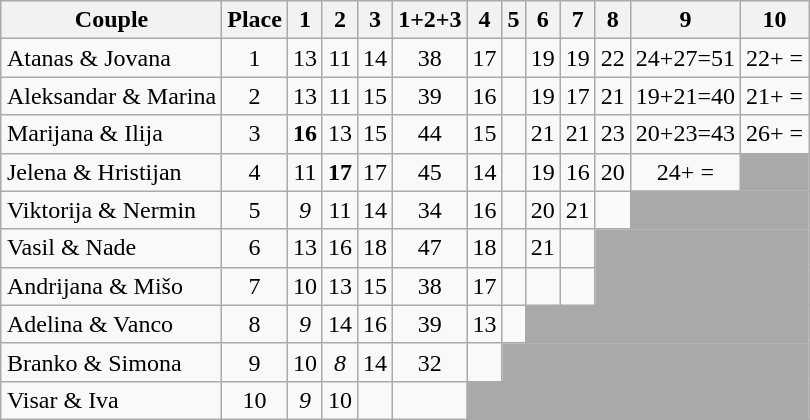<table class="wikitable sortable" style="text-align:center;margin:auto;">
<tr>
<th>Couple</th>
<th>Place</th>
<th>1</th>
<th>2</th>
<th>3</th>
<th>1+2+3</th>
<th>4</th>
<th>5</th>
<th>6</th>
<th>7</th>
<th>8</th>
<th>9</th>
<th>10</th>
</tr>
<tr>
<td style="text-align:left;">Atanas & Jovana</td>
<td>1</td>
<td>13</td>
<td>11</td>
<td>14</td>
<td>38</td>
<td>17</td>
<td></td>
<td>19</td>
<td>19</td>
<td>22</td>
<td>24+27=51</td>
<td>22+  =</td>
</tr>
<tr>
<td style="text-align:left;">Aleksandar & Marina</td>
<td>2</td>
<td>13</td>
<td>11</td>
<td>15</td>
<td>39</td>
<td>16</td>
<td></td>
<td>19</td>
<td>17</td>
<td>21</td>
<td>19+21=40</td>
<td>21+  =</td>
</tr>
<tr>
<td style="text-align:left;">Marijana & Ilija</td>
<td>3</td>
<td><span><strong>16</strong></span></td>
<td>13</td>
<td>15</td>
<td>44</td>
<td>15</td>
<td></td>
<td>21</td>
<td>21</td>
<td>23</td>
<td>20+23=43</td>
<td>26+  =</td>
</tr>
<tr>
<td style="text-align:left;">Jelena & Hristijan</td>
<td>4</td>
<td>11</td>
<td><span><strong>17</strong></span></td>
<td>17</td>
<td>45</td>
<td>14</td>
<td></td>
<td>19</td>
<td>16</td>
<td>20</td>
<td>24+  =</td>
<td bgcolor="darkgray" colspan="1"></td>
</tr>
<tr>
<td style="text-align:left;">Viktorija & Nermin</td>
<td>5</td>
<td><span><em>9</em></span></td>
<td>11</td>
<td>14</td>
<td>34</td>
<td>16</td>
<td></td>
<td>20</td>
<td>21</td>
<td></td>
<td bgcolor="darkgray" colspan="2"></td>
</tr>
<tr>
<td style="text-align:left;">Vasil & Nade</td>
<td>6</td>
<td>13</td>
<td>16</td>
<td>18</td>
<td>47</td>
<td>18</td>
<td></td>
<td>21</td>
<td></td>
<td bgcolor="darkgray" colspan="3"></td>
</tr>
<tr>
<td style="text-align:left;">Andrijana & Mišo</td>
<td>7</td>
<td>10</td>
<td>13</td>
<td>15</td>
<td>38</td>
<td>17</td>
<td></td>
<td></td>
<td></td>
<td bgcolor="darkgray" colspan="3"></td>
</tr>
<tr>
<td style="text-align:left;">Adelina & Vanco</td>
<td>8</td>
<td><span><em>9</em></span></td>
<td>14</td>
<td>16</td>
<td>39</td>
<td>13</td>
<td></td>
<td bgcolor="darkgray" colspan="5"></td>
</tr>
<tr>
<td style="text-align:left;">Branko & Simona</td>
<td>9</td>
<td>10</td>
<td><span><em>8</em></span></td>
<td>14</td>
<td>32</td>
<td></td>
<td bgcolor="darkgray" colspan="6"></td>
</tr>
<tr>
<td style="text-align:left;">Visar & Iva</td>
<td>10</td>
<td><span><em>9</em></span></td>
<td>10</td>
<td></td>
<td></td>
<td bgcolor="darkgray" colspan="7"></td>
</tr>
</table>
